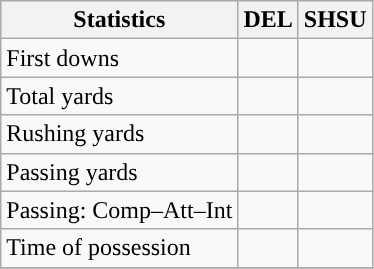<table class="wikitable" style="float: left;">
<tr>
<th>Statistics</th>
<th>DEL</th>
<th>SHSU</th>
</tr>
<tr>
<td>First downs</td>
<td></td>
<td></td>
</tr>
<tr>
<td>Total yards</td>
<td></td>
<td></td>
</tr>
<tr>
<td>Rushing yards</td>
<td></td>
<td></td>
</tr>
<tr>
<td>Passing yards</td>
<td></td>
<td></td>
</tr>
<tr>
<td>Passing: Comp–Att–Int</td>
<td></td>
<td></td>
</tr>
<tr>
<td>Time of possession</td>
<td></td>
<td></td>
</tr>
<tr>
</tr>
</table>
